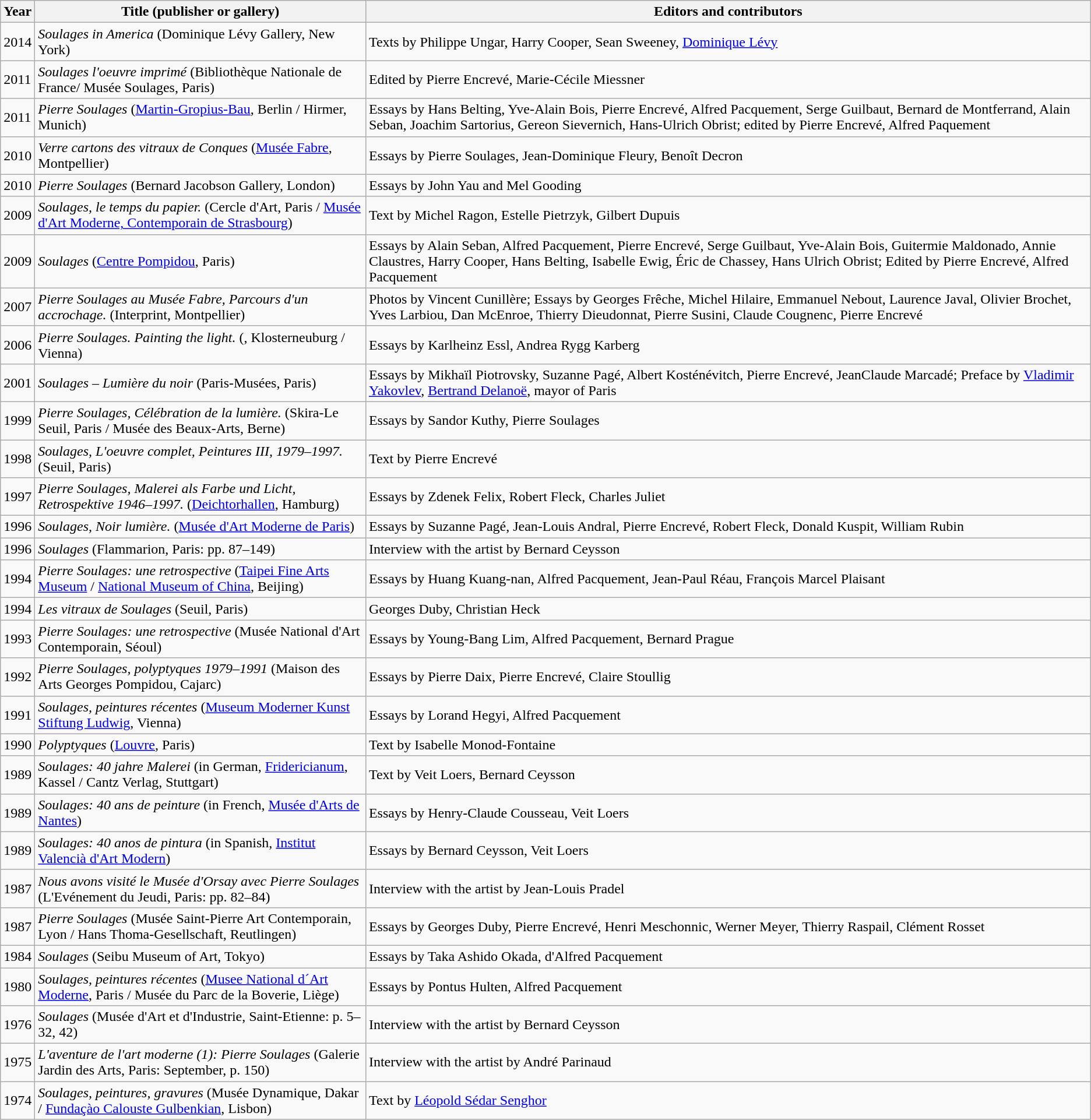<table class="wikitable">
<tr>
<th>Year</th>
<th>Title (publisher or gallery)</th>
<th>Editors and contributors</th>
</tr>
<tr>
<td>2014</td>
<td><em>Soulages in America</em> (Dominique Lévy Gallery, New York)</td>
<td>Texts by Philippe Ungar, Harry Cooper, Sean Sweeney, <a href='#'>Dominique Lévy</a></td>
</tr>
<tr>
<td>2011</td>
<td><em>Soulages l'oeuvre imprimé</em> (Bibliothèque Nationale de France/ Musée Soulages, Paris)</td>
<td>Edited by Pierre Encrevé, Marie-Cécile Miessner</td>
</tr>
<tr>
<td>2011</td>
<td><em>Pierre Soulages</em> (<a href='#'>Martin-Gropius-Bau</a>, Berlin / Hirmer, Munich)</td>
<td>Essays by Hans Belting, Yve-Alain Bois, Pierre Encrevé, Alfred Pacquement, Serge Guilbaut, Bernard de Montferrand, Alain Seban, Joachim Sartorius, Gereon Sievernich, Hans-Ulrich Obrist; edited by Pierre Encrevé, Alfred Paquement</td>
</tr>
<tr>
<td>2010</td>
<td><em>Verre cartons des vitraux de Conques</em> (<a href='#'>Musée Fabre</a>, Montpellier)</td>
<td>Essays by Pierre Soulages, Jean-Dominique Fleury, Benoît Decron</td>
</tr>
<tr>
<td>2010</td>
<td><em>Pierre Soulages</em> (Bernard Jacobson Gallery, London)</td>
<td>Essays by John Yau and Mel Gooding</td>
</tr>
<tr>
<td>2009</td>
<td><em>Soulages, le temps du papier.</em> (Cercle d'Art, Paris / <a href='#'>Musée d'Art Moderne, Contemporain de Strasbourg</a>)</td>
<td>Text by Michel Ragon, Estelle Pietrzyk, Gilbert Dupuis</td>
</tr>
<tr>
<td>2009</td>
<td><em>Soulages</em> (<a href='#'>Centre Pompidou</a>, Paris)</td>
<td>Essays by Alain Seban, Alfred Pacquement, Pierre Encrevé, Serge Guilbaut, Yve-Alain Bois, Guitermie Maldonado, Annie Claustres, Harry Cooper, Hans Belting, Isabelle Ewig, Éric de Chassey, Hans Ulrich Obrist; Edited by Pierre Encrevé, Alfred Pacquement</td>
</tr>
<tr>
<td>2007</td>
<td><em>Pierre Soulages au Musée Fabre, Parcours d'un accrochage.</em> (Interprint, Montpellier)</td>
<td>Photos by Vincent Cunillère; Essays by Georges Frêche, Michel Hilaire, Emmanuel Nebout, Laurence Javal, Olivier Brochet, Yves Larbiou, Dan McEnroe, Thierry Dieudonnat, Pierre Susini, Claude Cougnenc, Pierre Encrevé</td>
</tr>
<tr>
<td>2006</td>
<td><em>Pierre Soulages. Painting the light.</em> (, Klosterneuburg / Vienna)</td>
<td>Essays by Karlheinz Essl, Andrea Rygg Karberg</td>
</tr>
<tr>
<td>2001</td>
<td><em>Soulages – Lumière du noir</em> (Paris-Musées, Paris)</td>
<td>Essays by Mikhaïl Piotrovsky, Suzanne Pagé, Albert Kosténévitch, Pierre Encrevé, JeanClaude Marcadé; Preface by <a href='#'>Vladimir Yakovlev</a>, <a href='#'>Bertrand Delanoë</a>, mayor of Paris</td>
</tr>
<tr>
<td>1999</td>
<td><em>Pierre Soulages, Célébration de la lumière.</em> (Skira-Le Seuil, Paris / Musée des Beaux-Arts, Berne)</td>
<td>Essays by Sandor Kuthy, Pierre Soulages</td>
</tr>
<tr>
<td>1998</td>
<td><em>Soulages, L'oeuvre complet, Peintures III, 1979–1997.</em> (Seuil, Paris)</td>
<td>Text by Pierre Encrevé</td>
</tr>
<tr>
<td>1997</td>
<td><em>Pierre Soulages, Malerei als Farbe und Licht, Retrospektive 1946–1997.</em> (<a href='#'>Deichtorhallen</a>, Hamburg)</td>
<td>Essays by Zdenek Felix, Robert Fleck, Charles Juliet</td>
</tr>
<tr>
<td>1996</td>
<td><em>Soulages, Noir lumière.</em> (<a href='#'>Musée d'Art Moderne de Paris</a>)</td>
<td>Essays by Suzanne Pagé, Jean-Louis Andral, Pierre Encrevé, Robert Fleck, Donald Kuspit, William Rubin</td>
</tr>
<tr>
<td>1996</td>
<td><em>Soulages</em> (Flammarion, Paris: pp. 87–149)</td>
<td>Interview with the artist by Bernard Ceysson</td>
</tr>
<tr>
<td>1994</td>
<td><em>Pierre Soulages: une retrospective</em> (<a href='#'>Taipei Fine Arts Museum</a> / <a href='#'>National Museum of China</a>, Beijing)</td>
<td>Essays by Huang Kuang-nan, Alfred Pacquement, Jean-Paul Réau, François Marcel Plaisant</td>
</tr>
<tr>
<td>1994</td>
<td><em>Les vitraux de Soulages</em> (Seuil, Paris)</td>
<td>Georges Duby, Christian Heck</td>
</tr>
<tr>
<td>1993</td>
<td><em>Pierre Soulages: une retrospective</em> (Musée National d'Art Contemporain, Séoul)</td>
<td>Essays by Young-Bang Lim, Alfred Pacquement, Bernard Prague</td>
</tr>
<tr>
<td>1992</td>
<td><em>Pierre Soulages, polyptyques 1979–1991</em> (Maison des Arts Georges Pompidou, Cajarc)</td>
<td>Essays by Pierre Daix, Pierre Encrevé, Claire Stoullig</td>
</tr>
<tr>
<td>1991</td>
<td><em>Soulages, peintures récentes</em> (<a href='#'>Museum Moderner Kunst Stiftung Ludwig</a>, Vienna)</td>
<td>Essays by Lorand Hegyi, Alfred Pacquement</td>
</tr>
<tr>
<td>1990</td>
<td><em>Polyptyques</em> (<a href='#'>Louvre</a>, Paris)</td>
<td>Text by Isabelle Monod-Fontaine</td>
</tr>
<tr>
<td>1989</td>
<td><em>Soulages: 40 jahre Malerei</em> (in German, <a href='#'>Fridericianum</a>, Kassel / Cantz Verlag, Stuttgart)</td>
<td>Text by Veit Loers, Bernard Ceysson</td>
</tr>
<tr>
<td>1989</td>
<td><em>Soulages: 40 ans de peinture</em> (in French, <a href='#'>Musée d'Arts de Nantes</a>)</td>
<td>Essays by Henry-Claude Cousseau, Veit Loers</td>
</tr>
<tr>
<td>1989</td>
<td><em>Soulages: 40 anos de pintura</em> (in Spanish, <a href='#'>Institut Valencià d'Art Modern</a>)</td>
<td>Essays by Bernard Ceysson, Veit Loers</td>
</tr>
<tr>
<td>1987</td>
<td><em>Nous avons visité le Musée d'Orsay avec Pierre Soulages</em> (L'Evénement du Jeudi, Paris: pp. 82–84)</td>
<td>Interview with the artist by Jean-Louis Pradel</td>
</tr>
<tr>
<td>1987</td>
<td><em>Pierre Soulages</em> (Musée Saint-Pierre Art Contemporain, Lyon / Hans Thoma-Gesellschaft, Reutlingen)</td>
<td>Essays by Georges Duby, Pierre Encrevé, Henri Meschonnic, Werner Meyer, Thierry Raspail, Clément Rosset</td>
</tr>
<tr>
<td>1984</td>
<td><em>Soulages</em> (Seibu Museum of Art, Tokyo)</td>
<td>Essays by Taka Ashido Okada, d'Alfred Pacquement</td>
</tr>
<tr>
<td>1980</td>
<td><em>Soulages, peintures récentes</em> (<a href='#'>Musee National d´Art Moderne</a>, Paris / Musée du Parc de la Boverie, Liège)</td>
<td>Essays by Pontus Hulten, Alfred Pacquement</td>
</tr>
<tr>
<td>1976</td>
<td><em>Soulages</em> (Musée d'Art et d'Industrie, Saint-Etienne: p. 5–32, 42)</td>
<td>Interview with the artist by Bernard Ceysson</td>
</tr>
<tr>
<td>1975</td>
<td><em>L'aventure de l'art moderne (1): Pierre Soulages</em> (Galerie Jardin des Arts, Paris: September, p. 150)</td>
<td>Interview with the artist by André Parinaud</td>
</tr>
<tr>
<td>1974</td>
<td><em>Soulages, peintures, gravures</em> (Musée Dynamique, Dakar / <a href='#'>Fundaçào Calouste Gulbenkian</a>, Lisbon)</td>
<td>Text by <a href='#'>Léopold Sédar Senghor</a></td>
</tr>
</table>
